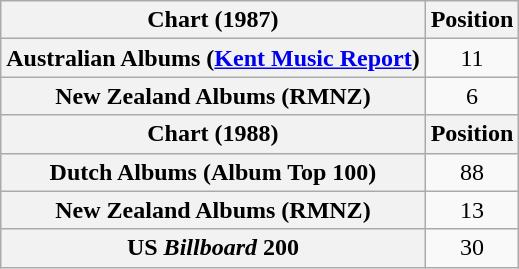<table class="wikitable plainrowheaders">
<tr>
<th scope="col">Chart (1987)</th>
<th scope="col">Position</th>
</tr>
<tr>
<th scope="row">Australian Albums (<a href='#'>Kent Music Report</a>)</th>
<td style="text-align:center;">11</td>
</tr>
<tr>
<th scope="row">New Zealand Albums (RMNZ)</th>
<td style="text-align:center;">6</td>
</tr>
<tr>
<th scope="col">Chart (1988)</th>
<th scope="col">Position</th>
</tr>
<tr>
<th scope="row">Dutch Albums (Album Top 100)</th>
<td style="text-align:center;">88</td>
</tr>
<tr>
<th scope="row">New Zealand Albums (RMNZ)</th>
<td style="text-align:center;">13</td>
</tr>
<tr>
<th scope="row">US <em>Billboard</em> 200</th>
<td style="text-align:center;">30</td>
</tr>
</table>
